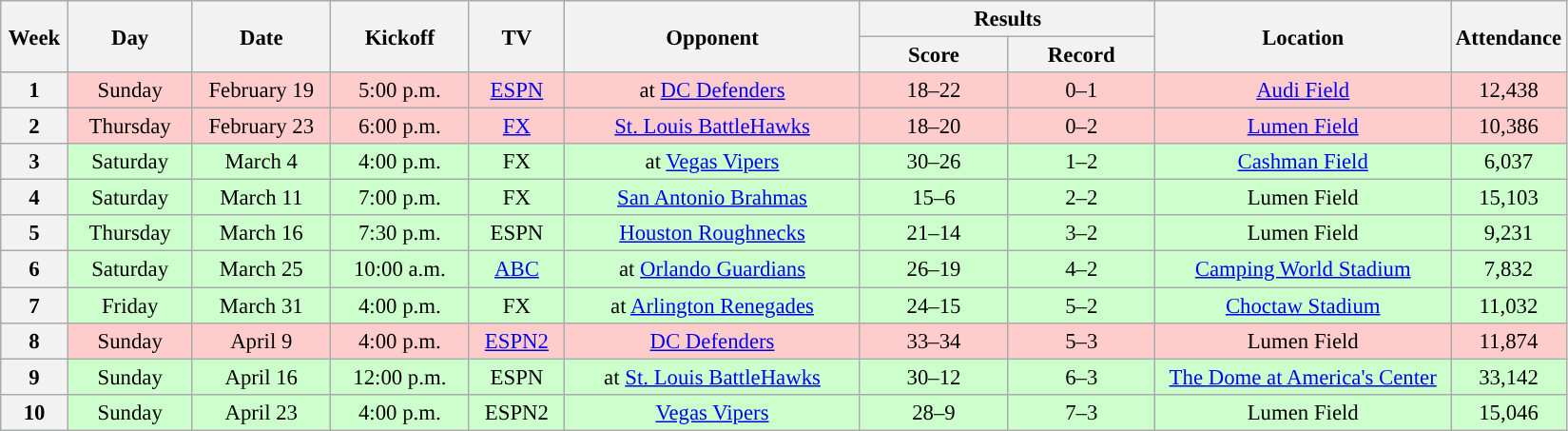<table class="wikitable" style="text-align:center; font-size: 95%;">
<tr>
<th rowspan="2" width="40">Week</th>
<th rowspan="2" width="80">Day</th>
<th rowspan="2" width="90">Date</th>
<th rowspan="2" width="90">Kickoff</th>
<th rowspan="2" width="60">TV</th>
<th rowspan="2" width="200">Opponent</th>
<th colspan="2" width="200">Results</th>
<th rowspan="2" width="200">Location</th>
<th rowspan="2">Attendance</th>
</tr>
<tr>
<th width="60">Score</th>
<th width="60">Record</th>
</tr>
<tr bgcolor=#ffcccc>
<th>1</th>
<td>Sunday</td>
<td>February 19</td>
<td>5:00 p.m.</td>
<td><a href='#'>ESPN</a></td>
<td>at <a href='#'>DC Defenders</a></td>
<td>18–22</td>
<td>0–1</td>
<td><a href='#'>Audi Field</a></td>
<td>12,438</td>
</tr>
<tr bgcolor=#ffcccc>
<th>2</th>
<td>Thursday</td>
<td>February 23</td>
<td>6:00 p.m.</td>
<td><a href='#'>FX</a></td>
<td><a href='#'>St. Louis BattleHawks</a></td>
<td>18–20</td>
<td>0–2</td>
<td><a href='#'>Lumen Field</a></td>
<td>10,386</td>
</tr>
<tr bgcolor=#ccffcc>
<th>3</th>
<td>Saturday</td>
<td>March 4</td>
<td>4:00 p.m.</td>
<td>FX</td>
<td>at <a href='#'>Vegas Vipers</a></td>
<td>30–26</td>
<td>1–2</td>
<td><a href='#'>Cashman Field</a></td>
<td>6,037</td>
</tr>
<tr bgcolor=#ccffcc>
<th>4</th>
<td>Saturday</td>
<td>March 11</td>
<td>7:00 p.m.</td>
<td>FX</td>
<td><a href='#'>San Antonio Brahmas</a></td>
<td>15–6</td>
<td>2–2</td>
<td>Lumen Field</td>
<td>15,103</td>
</tr>
<tr bgcolor=#ccffcc>
<th>5</th>
<td>Thursday</td>
<td>March 16</td>
<td>7:30 p.m.</td>
<td>ESPN</td>
<td><a href='#'>Houston Roughnecks</a></td>
<td>21–14</td>
<td>3–2</td>
<td>Lumen Field</td>
<td>9,231</td>
</tr>
<tr bgcolor=#ccffcc>
<th>6</th>
<td>Saturday</td>
<td>March 25</td>
<td>10:00 a.m.</td>
<td><a href='#'>ABC</a></td>
<td>at <a href='#'>Orlando Guardians</a></td>
<td>26–19</td>
<td>4–2</td>
<td><a href='#'>Camping World Stadium</a></td>
<td>7,832</td>
</tr>
<tr bgcolor=#ccffcc>
<th>7</th>
<td>Friday</td>
<td>March 31</td>
<td>4:00 p.m.</td>
<td>FX</td>
<td>at <a href='#'>Arlington Renegades</a></td>
<td>24–15</td>
<td>5–2</td>
<td><a href='#'>Choctaw Stadium</a></td>
<td>11,032</td>
</tr>
<tr bgcolor=#ffcccc>
<th>8</th>
<td>Sunday</td>
<td>April 9</td>
<td>4:00 p.m.</td>
<td><a href='#'>ESPN2</a></td>
<td><a href='#'>DC Defenders</a></td>
<td>33–34</td>
<td>5–3</td>
<td>Lumen Field</td>
<td>11,874</td>
</tr>
<tr bgcolor=#ccffcc>
<th>9</th>
<td>Sunday</td>
<td>April 16</td>
<td>12:00 p.m.</td>
<td>ESPN</td>
<td>at <a href='#'>St. Louis BattleHawks</a></td>
<td>30–12</td>
<td>6–3</td>
<td><a href='#'>The Dome at America's Center</a></td>
<td>33,142</td>
</tr>
<tr bgcolor=#ccffcc>
<th>10</th>
<td>Sunday</td>
<td>April 23</td>
<td>4:00 p.m.</td>
<td>ESPN2</td>
<td><a href='#'>Vegas Vipers</a></td>
<td>28–9</td>
<td>7–3</td>
<td>Lumen Field</td>
<td>15,046</td>
</tr>
</table>
